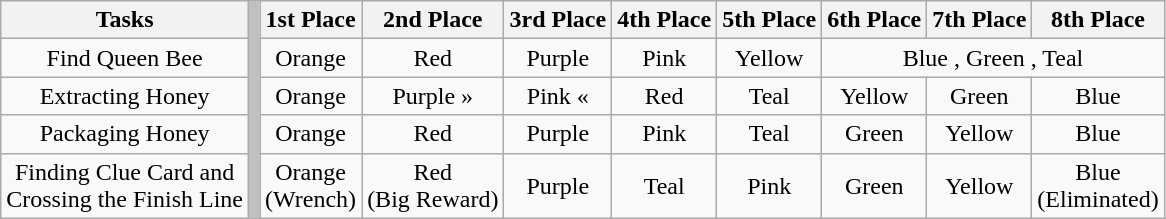<table class="wikitable" style="text-align:center">
<tr>
<th>Tasks</th>
<th style="background:#C0C0C0;" rowspan="5"></th>
<th>1st Place</th>
<th>2nd Place</th>
<th>3rd Place</th>
<th>4th Place</th>
<th>5th Place</th>
<th>6th Place</th>
<th>7th Place</th>
<th>8th Place</th>
</tr>
<tr>
<td>Find Queen Bee</td>
<td><span>Orange</span></td>
<td><span>Red</span></td>
<td><span>Purple</span></td>
<td><span>Pink</span></td>
<td><span>Yellow</span></td>
<td colspan=3><span>Blue</span> <span>,</span> <span>Green</span> <span>,</span> <span>Teal</span></td>
</tr>
<tr>
<td>Extracting Honey</td>
<td><span>Orange</span></td>
<td><span>Purple</span> <span>»</span></td>
<td><span>Pink</span> <span>«</span></td>
<td><span>Red</span></td>
<td><span>Teal</span></td>
<td><span>Yellow</span></td>
<td><span>Green</span></td>
<td><span>Blue</span></td>
</tr>
<tr>
<td>Packaging Honey</td>
<td><span>Orange</span></td>
<td><span>Red</span></td>
<td><span>Purple</span></td>
<td><span>Pink</span></td>
<td><span>Teal</span></td>
<td><span>Green</span></td>
<td><span>Yellow</span></td>
<td><span>Blue</span></td>
</tr>
<tr>
<td>Finding Clue Card and<br> Crossing the Finish Line</td>
<td><span>Orange<br> (Wrench)</span></td>
<td><span>Red<br> (Big Reward)</span></td>
<td><span>Purple</span></td>
<td><span>Teal</span></td>
<td><span>Pink</span></td>
<td><span>Green</span></td>
<td><span>Yellow</span></td>
<td><span>Blue <br>(Eliminated)</span></td>
</tr>
</table>
